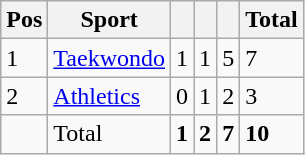<table class="wikitable">
<tr>
<th>Pos</th>
<th>Sport</th>
<th bgcolor="gold"></th>
<th bgcolor="silver"></th>
<th bgcolor="CC9966"></th>
<th>Total</th>
</tr>
<tr>
<td>1</td>
<td><a href='#'>Taekwondo</a></td>
<td>1</td>
<td>1</td>
<td>5</td>
<td>7</td>
</tr>
<tr>
<td>2</td>
<td><a href='#'>Athletics</a></td>
<td>0</td>
<td>1</td>
<td>2</td>
<td>3</td>
</tr>
<tr>
<td></td>
<td>Total</td>
<td><strong> 1 </strong></td>
<td><strong> 2 </strong></td>
<td><strong> 7 </strong></td>
<td><strong>10</strong></td>
</tr>
</table>
